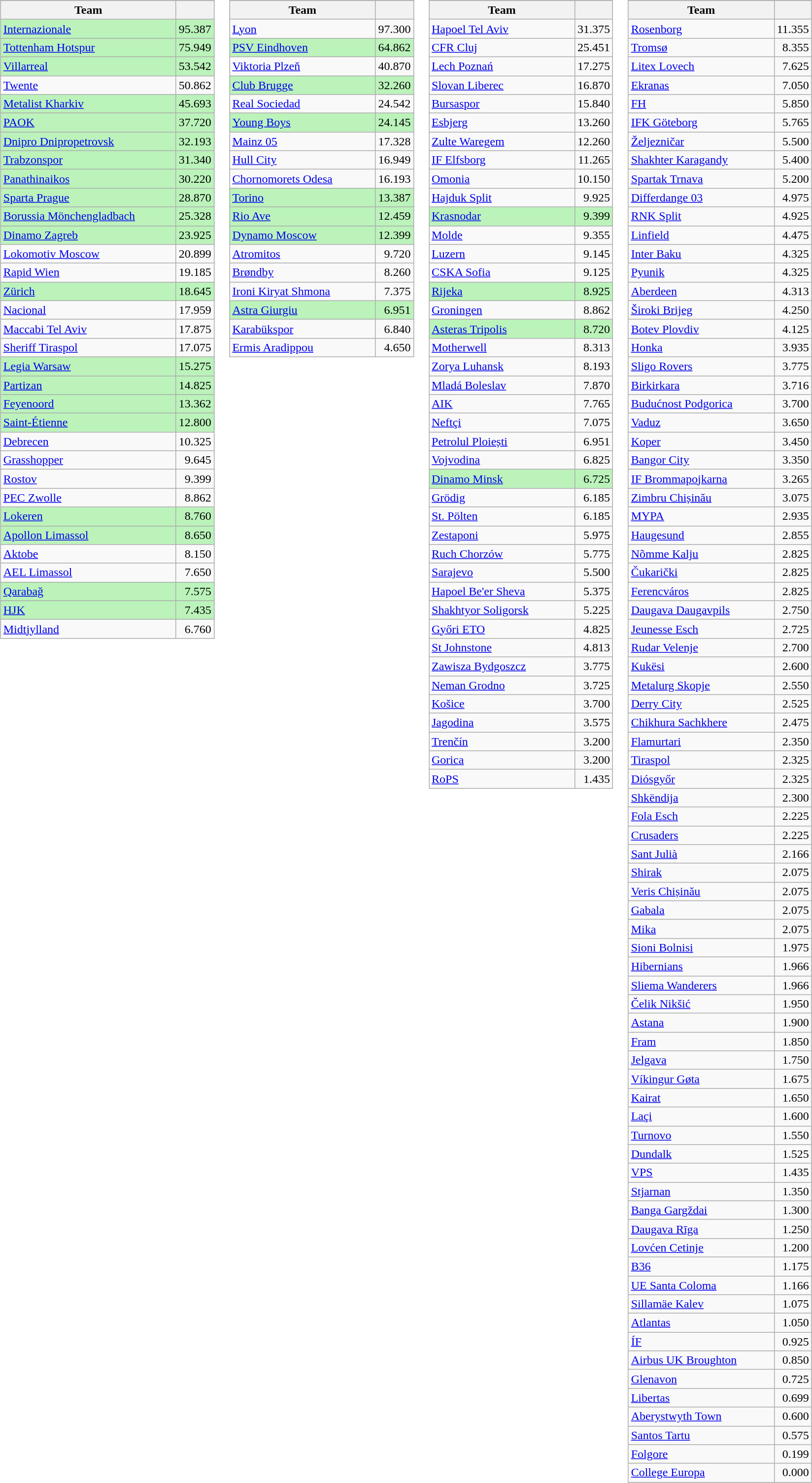<table>
<tr valign=top>
<td><br><table class="wikitable">
<tr>
</tr>
<tr>
<th width=230>Team</th>
<th></th>
</tr>
<tr bgcolor=#BBF3BB>
<td> <a href='#'>Internazionale</a></td>
<td align=right>95.387</td>
</tr>
<tr bgcolor=#BBF3BB>
<td> <a href='#'>Tottenham Hotspur</a></td>
<td align=right>75.949</td>
</tr>
<tr bgcolor=#BBF3BB>
<td> <a href='#'>Villarreal</a></td>
<td align=right>53.542</td>
</tr>
<tr>
<td> <a href='#'>Twente</a></td>
<td align=right>50.862</td>
</tr>
<tr bgcolor=#BBF3BB>
<td> <a href='#'>Metalist Kharkiv</a></td>
<td align=right>45.693</td>
</tr>
<tr bgcolor=#BBF3BB>
<td> <a href='#'>PAOK</a></td>
<td align=right>37.720</td>
</tr>
<tr bgcolor=#BBF3BB>
<td> <a href='#'>Dnipro Dnipropetrovsk</a></td>
<td align=right>32.193</td>
</tr>
<tr bgcolor=#BBF3BB>
<td> <a href='#'>Trabzonspor</a></td>
<td align=right>31.340</td>
</tr>
<tr bgcolor=#BBF3BB>
<td> <a href='#'>Panathinaikos</a></td>
<td align=right>30.220</td>
</tr>
<tr bgcolor=#BBF3BB>
<td> <a href='#'>Sparta Prague</a></td>
<td align=right>28.870</td>
</tr>
<tr bgcolor=#BBF3BB>
<td> <a href='#'>Borussia Mönchengladbach</a></td>
<td align=right>25.328</td>
</tr>
<tr bgcolor=#BBF3BB>
<td> <a href='#'>Dinamo Zagreb</a></td>
<td align=right>23.925</td>
</tr>
<tr>
<td> <a href='#'>Lokomotiv Moscow</a></td>
<td align=right>20.899</td>
</tr>
<tr>
<td> <a href='#'>Rapid Wien</a></td>
<td align=right>19.185</td>
</tr>
<tr bgcolor=#BBF3BB>
<td> <a href='#'>Zürich</a></td>
<td align=right>18.645</td>
</tr>
<tr>
<td> <a href='#'>Nacional</a></td>
<td align=right>17.959</td>
</tr>
<tr>
<td> <a href='#'>Maccabi Tel Aviv</a></td>
<td align=right>17.875</td>
</tr>
<tr>
<td> <a href='#'>Sheriff Tiraspol</a></td>
<td align=right>17.075</td>
</tr>
<tr bgcolor=#BBF3BB>
<td> <a href='#'>Legia Warsaw</a></td>
<td align=right>15.275</td>
</tr>
<tr bgcolor=#BBF3BB>
<td> <a href='#'>Partizan</a></td>
<td align=right>14.825</td>
</tr>
<tr bgcolor=#BBF3BB>
<td> <a href='#'>Feyenoord</a></td>
<td align=right>13.362</td>
</tr>
<tr bgcolor=#BBF3BB>
<td> <a href='#'>Saint-Étienne</a></td>
<td align=right>12.800</td>
</tr>
<tr>
<td> <a href='#'>Debrecen</a></td>
<td align=right>10.325</td>
</tr>
<tr>
<td> <a href='#'>Grasshopper</a></td>
<td align=right>9.645</td>
</tr>
<tr>
<td> <a href='#'>Rostov</a></td>
<td align=right>9.399</td>
</tr>
<tr>
<td> <a href='#'>PEC Zwolle</a></td>
<td align=right>8.862</td>
</tr>
<tr bgcolor=#BBF3BB>
<td> <a href='#'>Lokeren</a></td>
<td align=right>8.760</td>
</tr>
<tr bgcolor=#BBF3BB>
<td> <a href='#'>Apollon Limassol</a></td>
<td align=right>8.650</td>
</tr>
<tr>
<td> <a href='#'>Aktobe</a></td>
<td align=right>8.150</td>
</tr>
<tr>
<td> <a href='#'>AEL Limassol</a></td>
<td align=right>7.650</td>
</tr>
<tr bgcolor=#BBF3BB>
<td> <a href='#'>Qarabağ</a></td>
<td align=right>7.575</td>
</tr>
<tr bgcolor=#BBF3BB>
<td> <a href='#'>HJK</a></td>
<td align=right>7.435</td>
</tr>
<tr>
<td> <a href='#'>Midtjylland</a></td>
<td align=right>6.760</td>
</tr>
</table>
</td>
<td><br><table class="wikitable">
<tr>
</tr>
<tr>
<th width=190>Team</th>
<th></th>
</tr>
<tr>
<td> <a href='#'>Lyon</a></td>
<td align=right>97.300</td>
</tr>
<tr bgcolor=#BBF3BB>
<td> <a href='#'>PSV Eindhoven</a></td>
<td align=right>64.862</td>
</tr>
<tr>
<td> <a href='#'>Viktoria Plzeň</a></td>
<td align=right>40.870</td>
</tr>
<tr bgcolor=#BBF3BB>
<td> <a href='#'>Club Brugge</a></td>
<td align=right>32.260</td>
</tr>
<tr>
<td> <a href='#'>Real Sociedad</a></td>
<td align=right>24.542</td>
</tr>
<tr bgcolor=#BBF3BB>
<td> <a href='#'>Young Boys</a></td>
<td align=right>24.145</td>
</tr>
<tr>
<td> <a href='#'>Mainz 05</a></td>
<td align=right>17.328</td>
</tr>
<tr>
<td> <a href='#'>Hull City</a></td>
<td align=right>16.949</td>
</tr>
<tr>
<td> <a href='#'>Chornomorets Odesa</a></td>
<td align=right>16.193</td>
</tr>
<tr bgcolor=#BBF3BB>
<td> <a href='#'>Torino</a></td>
<td align=right>13.387</td>
</tr>
<tr bgcolor=#BBF3BB>
<td> <a href='#'>Rio Ave</a></td>
<td align=right>12.459</td>
</tr>
<tr bgcolor=#BBF3BB>
<td> <a href='#'>Dynamo Moscow</a></td>
<td align=right>12.399</td>
</tr>
<tr>
<td> <a href='#'>Atromitos</a></td>
<td align=right>9.720</td>
</tr>
<tr>
<td> <a href='#'>Brøndby</a></td>
<td align=right>8.260</td>
</tr>
<tr>
<td> <a href='#'>Ironi Kiryat Shmona</a></td>
<td align=right>7.375</td>
</tr>
<tr bgcolor=#BBF3BB>
<td> <a href='#'>Astra Giurgiu</a></td>
<td align=right>6.951</td>
</tr>
<tr>
<td> <a href='#'>Karabükspor</a></td>
<td align=right>6.840</td>
</tr>
<tr>
<td> <a href='#'>Ermis Aradippou</a></td>
<td align=right>4.650</td>
</tr>
</table>
</td>
<td><br><table class="wikitable">
<tr>
</tr>
<tr>
<th width=190>Team</th>
<th></th>
</tr>
<tr>
<td> <a href='#'>Hapoel Tel Aviv</a></td>
<td align=right>31.375</td>
</tr>
<tr>
<td> <a href='#'>CFR Cluj</a></td>
<td align=right>25.451</td>
</tr>
<tr>
<td> <a href='#'>Lech Poznań</a></td>
<td align=right>17.275</td>
</tr>
<tr>
<td> <a href='#'>Slovan Liberec</a></td>
<td align=right>16.870</td>
</tr>
<tr>
<td> <a href='#'>Bursaspor</a></td>
<td align=right>15.840</td>
</tr>
<tr>
<td> <a href='#'>Esbjerg</a></td>
<td align=right>13.260</td>
</tr>
<tr>
<td> <a href='#'>Zulte Waregem</a></td>
<td align=right>12.260</td>
</tr>
<tr>
<td> <a href='#'>IF Elfsborg</a></td>
<td align=right>11.265</td>
</tr>
<tr>
<td> <a href='#'>Omonia</a></td>
<td align=right>10.150</td>
</tr>
<tr>
<td> <a href='#'>Hajduk Split</a></td>
<td align=right>9.925</td>
</tr>
<tr bgcolor=#BBF3BB>
<td> <a href='#'>Krasnodar</a></td>
<td align=right>9.399</td>
</tr>
<tr>
<td> <a href='#'>Molde</a></td>
<td align=right>9.355</td>
</tr>
<tr>
<td> <a href='#'>Luzern</a></td>
<td align=right>9.145</td>
</tr>
<tr>
<td> <a href='#'>CSKA Sofia</a></td>
<td align=right>9.125</td>
</tr>
<tr bgcolor=#BBF3BB>
<td> <a href='#'>Rijeka</a></td>
<td align=right>8.925</td>
</tr>
<tr>
<td> <a href='#'>Groningen</a></td>
<td align=right>8.862</td>
</tr>
<tr bgcolor=#BBF3BB>
<td> <a href='#'>Asteras Tripolis</a></td>
<td align=right>8.720</td>
</tr>
<tr>
<td> <a href='#'>Motherwell</a></td>
<td align=right>8.313</td>
</tr>
<tr>
<td> <a href='#'>Zorya Luhansk</a></td>
<td align=right>8.193</td>
</tr>
<tr>
<td> <a href='#'>Mladá Boleslav</a></td>
<td align=right>7.870</td>
</tr>
<tr>
<td> <a href='#'>AIK</a></td>
<td align=right>7.765</td>
</tr>
<tr>
<td> <a href='#'>Neftçi</a></td>
<td align=right>7.075</td>
</tr>
<tr>
<td> <a href='#'>Petrolul Ploiești</a></td>
<td align=right>6.951</td>
</tr>
<tr>
<td> <a href='#'>Vojvodina</a></td>
<td align=right>6.825</td>
</tr>
<tr bgcolor=#BBF3BB>
<td> <a href='#'>Dinamo Minsk</a></td>
<td align=right>6.725</td>
</tr>
<tr>
<td> <a href='#'>Grödig</a></td>
<td align=right>6.185</td>
</tr>
<tr>
<td> <a href='#'>St. Pölten</a></td>
<td align=right>6.185</td>
</tr>
<tr>
<td> <a href='#'>Zestaponi</a></td>
<td align=right>5.975</td>
</tr>
<tr>
<td> <a href='#'>Ruch Chorzów</a></td>
<td align=right>5.775</td>
</tr>
<tr>
<td> <a href='#'>Sarajevo</a></td>
<td align=right>5.500</td>
</tr>
<tr>
<td> <a href='#'>Hapoel Be'er Sheva</a></td>
<td align=right>5.375</td>
</tr>
<tr>
<td> <a href='#'>Shakhtyor Soligorsk</a></td>
<td align=right>5.225</td>
</tr>
<tr>
<td> <a href='#'>Győri ETO</a></td>
<td align=right>4.825</td>
</tr>
<tr>
<td> <a href='#'>St Johnstone</a></td>
<td align=right>4.813</td>
</tr>
<tr>
<td> <a href='#'>Zawisza Bydgoszcz</a></td>
<td align=right>3.775</td>
</tr>
<tr>
<td> <a href='#'>Neman Grodno</a></td>
<td align=right>3.725</td>
</tr>
<tr>
<td> <a href='#'>Košice</a></td>
<td align=right>3.700</td>
</tr>
<tr>
<td> <a href='#'>Jagodina</a></td>
<td align=right>3.575</td>
</tr>
<tr>
<td> <a href='#'>Trenčín</a></td>
<td align=right>3.200</td>
</tr>
<tr>
<td> <a href='#'>Gorica</a></td>
<td align=right>3.200</td>
</tr>
<tr>
<td> <a href='#'>RoPS</a></td>
<td align=right>1.435</td>
</tr>
</table>
</td>
<td><br><table class="wikitable">
<tr>
</tr>
<tr>
<th width=190>Team</th>
<th></th>
</tr>
<tr>
<td> <a href='#'>Rosenborg</a></td>
<td align=right>11.355</td>
</tr>
<tr>
<td> <a href='#'>Tromsø</a></td>
<td align=right>8.355</td>
</tr>
<tr>
<td> <a href='#'>Litex Lovech</a></td>
<td align=right>7.625</td>
</tr>
<tr>
<td> <a href='#'>Ekranas</a></td>
<td align=right>7.050</td>
</tr>
<tr>
<td> <a href='#'>FH</a></td>
<td align=right>5.850</td>
</tr>
<tr>
<td> <a href='#'>IFK Göteborg</a></td>
<td align=right>5.765</td>
</tr>
<tr>
<td> <a href='#'>Željezničar</a></td>
<td align=right>5.500</td>
</tr>
<tr>
<td> <a href='#'>Shakhter Karagandy</a></td>
<td align=right>5.400</td>
</tr>
<tr>
<td> <a href='#'>Spartak Trnava</a></td>
<td align=right>5.200</td>
</tr>
<tr>
<td> <a href='#'>Differdange 03</a></td>
<td align=right>4.975</td>
</tr>
<tr>
<td> <a href='#'>RNK Split</a></td>
<td align=right>4.925</td>
</tr>
<tr>
<td> <a href='#'>Linfield</a></td>
<td align=right>4.475</td>
</tr>
<tr>
<td> <a href='#'>Inter Baku</a></td>
<td align=right>4.325</td>
</tr>
<tr>
<td> <a href='#'>Pyunik</a></td>
<td align=right>4.325</td>
</tr>
<tr>
<td> <a href='#'>Aberdeen</a></td>
<td align=right>4.313</td>
</tr>
<tr>
<td> <a href='#'>Široki Brijeg</a></td>
<td align=right>4.250</td>
</tr>
<tr>
<td> <a href='#'>Botev Plovdiv</a></td>
<td align=right>4.125</td>
</tr>
<tr>
<td> <a href='#'>Honka</a></td>
<td align=right>3.935</td>
</tr>
<tr>
<td> <a href='#'>Sligo Rovers</a></td>
<td align=right>3.775</td>
</tr>
<tr>
<td> <a href='#'>Birkirkara</a></td>
<td align=right>3.716</td>
</tr>
<tr>
<td> <a href='#'>Budućnost Podgorica</a></td>
<td align=right>3.700</td>
</tr>
<tr>
<td> <a href='#'>Vaduz</a></td>
<td align=right>3.650</td>
</tr>
<tr>
<td> <a href='#'>Koper</a></td>
<td align=right>3.450</td>
</tr>
<tr>
<td> <a href='#'>Bangor City</a></td>
<td align=right>3.350</td>
</tr>
<tr>
<td> <a href='#'>IF Brommapojkarna</a></td>
<td align=right>3.265</td>
</tr>
<tr>
<td> <a href='#'>Zimbru Chișinău</a></td>
<td align=right>3.075</td>
</tr>
<tr>
<td> <a href='#'>MYPA</a></td>
<td align=right>2.935</td>
</tr>
<tr>
<td> <a href='#'>Haugesund</a></td>
<td align=right>2.855</td>
</tr>
<tr>
<td> <a href='#'>Nõmme Kalju</a></td>
<td align=right>2.825</td>
</tr>
<tr>
<td> <a href='#'>Čukarički</a></td>
<td align=right>2.825</td>
</tr>
<tr>
<td> <a href='#'>Ferencváros</a></td>
<td align=right>2.825</td>
</tr>
<tr>
<td> <a href='#'>Daugava Daugavpils</a></td>
<td align=right>2.750</td>
</tr>
<tr>
<td> <a href='#'>Jeunesse Esch</a></td>
<td align=right>2.725</td>
</tr>
<tr>
<td> <a href='#'>Rudar Velenje</a></td>
<td align=right>2.700</td>
</tr>
<tr>
<td> <a href='#'>Kukësi</a></td>
<td align=right>2.600</td>
</tr>
<tr>
<td> <a href='#'>Metalurg Skopje</a></td>
<td align=right>2.550</td>
</tr>
<tr>
<td> <a href='#'>Derry City</a></td>
<td align=right>2.525</td>
</tr>
<tr>
<td> <a href='#'>Chikhura Sachkhere</a></td>
<td align=right>2.475</td>
</tr>
<tr>
<td> <a href='#'>Flamurtari</a></td>
<td align=right>2.350</td>
</tr>
<tr>
<td> <a href='#'>Tiraspol</a></td>
<td align=right>2.325</td>
</tr>
<tr>
<td> <a href='#'>Diósgyőr</a></td>
<td align=right>2.325</td>
</tr>
<tr>
<td> <a href='#'>Shkëndija</a></td>
<td align=right>2.300</td>
</tr>
<tr>
<td> <a href='#'>Fola Esch</a></td>
<td align=right>2.225</td>
</tr>
<tr>
<td> <a href='#'>Crusaders</a></td>
<td align=right>2.225</td>
</tr>
<tr>
<td> <a href='#'>Sant Julià</a></td>
<td align=right>2.166</td>
</tr>
<tr>
<td> <a href='#'>Shirak</a></td>
<td align=right>2.075</td>
</tr>
<tr>
<td> <a href='#'>Veris Chișinău</a></td>
<td align=right>2.075</td>
</tr>
<tr>
<td> <a href='#'>Gabala</a></td>
<td align=right>2.075</td>
</tr>
<tr>
<td> <a href='#'>Mika</a></td>
<td align=right>2.075</td>
</tr>
<tr>
<td> <a href='#'>Sioni Bolnisi</a></td>
<td align=right>1.975</td>
</tr>
<tr>
<td> <a href='#'>Hibernians</a></td>
<td align=right>1.966</td>
</tr>
<tr>
<td> <a href='#'>Sliema Wanderers</a></td>
<td align=right>1.966</td>
</tr>
<tr>
<td> <a href='#'>Čelik Nikšić</a></td>
<td align=right>1.950</td>
</tr>
<tr>
<td> <a href='#'>Astana</a></td>
<td align=right>1.900</td>
</tr>
<tr>
<td> <a href='#'>Fram</a></td>
<td align=right>1.850</td>
</tr>
<tr>
<td> <a href='#'>Jelgava</a></td>
<td align=right>1.750</td>
</tr>
<tr>
<td> <a href='#'>Víkingur Gøta</a></td>
<td align=right>1.675</td>
</tr>
<tr>
<td> <a href='#'>Kairat</a></td>
<td align=right>1.650</td>
</tr>
<tr>
<td> <a href='#'>Laçi</a></td>
<td align=right>1.600</td>
</tr>
<tr>
<td> <a href='#'>Turnovo</a></td>
<td align=right>1.550</td>
</tr>
<tr>
<td> <a href='#'>Dundalk</a></td>
<td align=right>1.525</td>
</tr>
<tr>
<td> <a href='#'>VPS</a></td>
<td align=right>1.435</td>
</tr>
<tr>
<td> <a href='#'>Stjarnan</a></td>
<td align=right>1.350</td>
</tr>
<tr>
<td> <a href='#'>Banga Gargždai</a></td>
<td align=right>1.300</td>
</tr>
<tr>
<td> <a href='#'>Daugava Rīga</a></td>
<td align=right>1.250</td>
</tr>
<tr>
<td> <a href='#'>Lovćen Cetinje</a></td>
<td align=right>1.200</td>
</tr>
<tr>
<td> <a href='#'>B36</a></td>
<td align=right>1.175</td>
</tr>
<tr>
<td> <a href='#'>UE Santa Coloma</a></td>
<td align=right>1.166</td>
</tr>
<tr>
<td> <a href='#'>Sillamäe Kalev</a></td>
<td align=right>1.075</td>
</tr>
<tr>
<td> <a href='#'>Atlantas</a></td>
<td align=right>1.050</td>
</tr>
<tr>
<td> <a href='#'>ÍF</a></td>
<td align=right>0.925</td>
</tr>
<tr>
<td> <a href='#'>Airbus UK Broughton</a></td>
<td align=right>0.850</td>
</tr>
<tr>
<td> <a href='#'>Glenavon</a></td>
<td align=right>0.725</td>
</tr>
<tr>
<td> <a href='#'>Libertas</a></td>
<td align=right>0.699</td>
</tr>
<tr>
<td> <a href='#'>Aberystwyth Town</a></td>
<td align=right>0.600</td>
</tr>
<tr>
<td> <a href='#'>Santos Tartu</a></td>
<td align=right>0.575</td>
</tr>
<tr>
<td> <a href='#'>Folgore</a></td>
<td align=right>0.199</td>
</tr>
<tr>
<td> <a href='#'>College Europa</a></td>
<td align=right>0.000</td>
</tr>
</table>
</td>
</tr>
</table>
